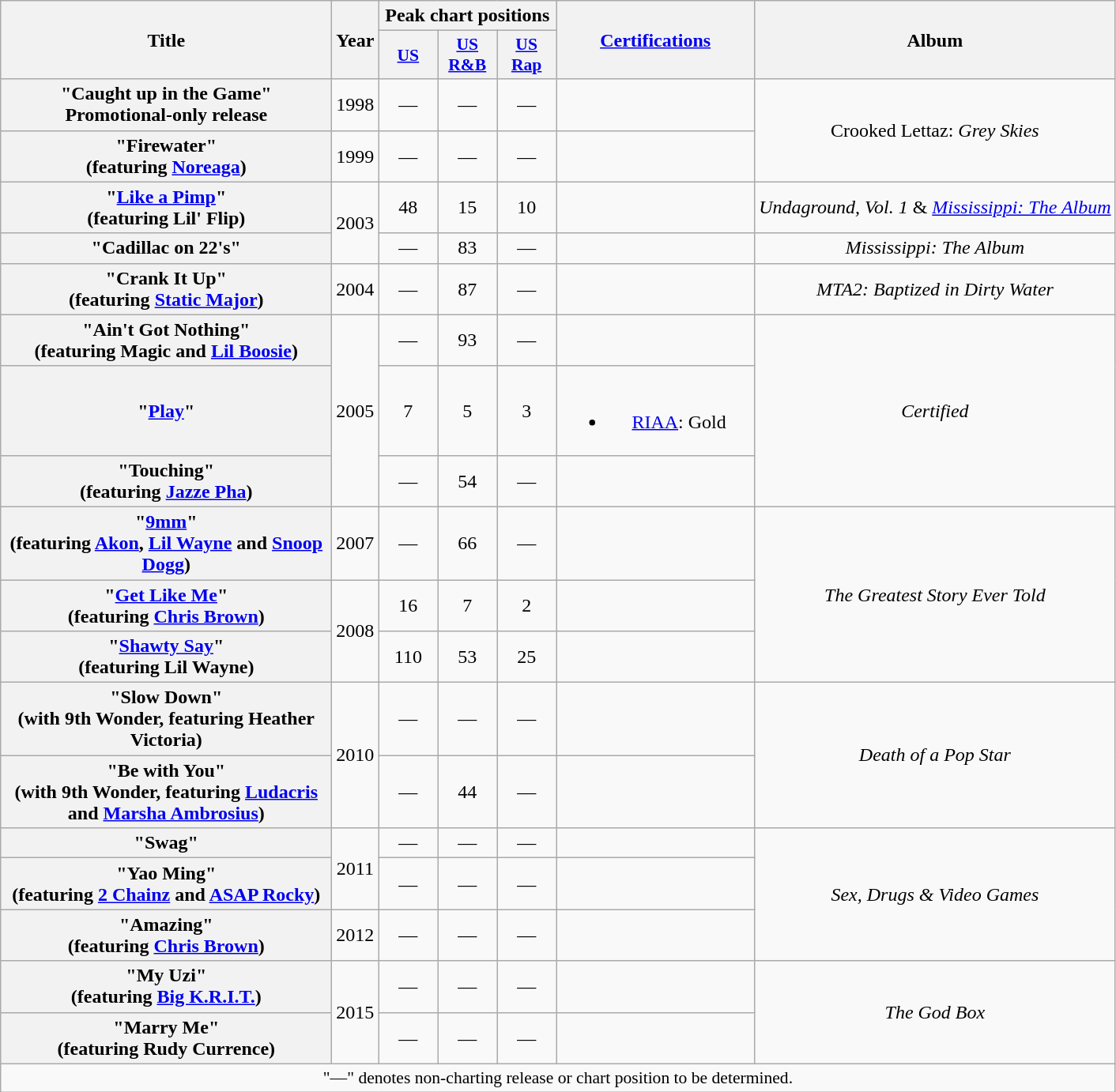<table class="wikitable plainrowheaders" style="text-align:center;">
<tr>
<th scope="col" rowspan="2" style="width:17em;">Title</th>
<th scope="col" rowspan="2">Year</th>
<th scope="col" colspan="3">Peak chart positions</th>
<th scope="col" rowspan="2" style="width:10em;"><a href='#'>Certifications</a></th>
<th scope="col" rowspan="2">Album</th>
</tr>
<tr>
<th scope="col" style="width:3em;font-size:90%;"><a href='#'>US</a></th>
<th scope="col" style="width:3em;font-size:90%;"><a href='#'>US R&B</a></th>
<th scope="col" style="width:3em;font-size:90%;"><a href='#'>US Rap</a></th>
</tr>
<tr>
<th scope="row">"Caught up in the Game" <br><span>Promotional-only release</span></th>
<td>1998</td>
<td>—</td>
<td>—</td>
<td>—</td>
<td></td>
<td rowspan="2">Crooked Lettaz: <em>Grey Skies</em></td>
</tr>
<tr>
<th scope="row">"Firewater" <br><span>(featuring <a href='#'>Noreaga</a>)</span></th>
<td>1999</td>
<td>—</td>
<td>—</td>
<td>—</td>
<td></td>
</tr>
<tr>
<th scope="row">"<a href='#'>Like a Pimp</a>" <br><span>(featuring Lil' Flip)</span></th>
<td rowspan="2">2003</td>
<td>48</td>
<td>15</td>
<td>10</td>
<td></td>
<td><em>Undaground, Vol. 1</em> & <em><a href='#'>Mississippi: The Album</a></em></td>
</tr>
<tr>
<th scope="row">"Cadillac on 22's"</th>
<td>—</td>
<td>83</td>
<td>—</td>
<td></td>
<td><em>Mississippi: The Album</em></td>
</tr>
<tr>
<th scope="row">"Crank It Up" <br><span>(featuring <a href='#'>Static Major</a>)</span></th>
<td>2004</td>
<td>—</td>
<td>87</td>
<td>—</td>
<td></td>
<td><em>MTA2: Baptized in Dirty Water</em></td>
</tr>
<tr>
<th scope="row">"Ain't Got Nothing" <br><span>(featuring Magic and <a href='#'>Lil Boosie</a>)</span></th>
<td rowspan="3">2005</td>
<td>—</td>
<td>93</td>
<td>—</td>
<td></td>
<td rowspan="3"><em>Certified</em></td>
</tr>
<tr>
<th scope="row">"<a href='#'>Play</a>"</th>
<td>7</td>
<td>5</td>
<td>3</td>
<td><br><ul><li><a href='#'>RIAA</a>: Gold</li></ul></td>
</tr>
<tr>
<th scope="row">"Touching" <br><span>(featuring <a href='#'>Jazze Pha</a>)</span></th>
<td>—</td>
<td>54</td>
<td>—</td>
<td></td>
</tr>
<tr>
<th scope="row">"<a href='#'>9mm</a>" <br><span>(featuring <a href='#'>Akon</a>, <a href='#'>Lil Wayne</a> and <a href='#'>Snoop Dogg</a>)</span></th>
<td>2007</td>
<td>—</td>
<td>66</td>
<td>—</td>
<td></td>
<td rowspan="3"><em>The Greatest Story Ever Told</em></td>
</tr>
<tr>
<th scope="row">"<a href='#'>Get Like Me</a>" <br><span>(featuring <a href='#'>Chris Brown</a>)</span></th>
<td rowspan="2">2008</td>
<td>16</td>
<td>7</td>
<td>2</td>
<td></td>
</tr>
<tr>
<th scope="row">"<a href='#'>Shawty Say</a>" <br><span>(featuring Lil Wayne)</span></th>
<td>110</td>
<td>53</td>
<td>25</td>
<td></td>
</tr>
<tr>
<th scope="row">"Slow Down" <br><span>(with 9th Wonder, featuring Heather Victoria)</span></th>
<td rowspan="2">2010</td>
<td>—</td>
<td>—</td>
<td>—</td>
<td></td>
<td rowspan="2"><em>Death of a Pop Star</em></td>
</tr>
<tr>
<th scope="row">"Be with You" <br><span>(with 9th Wonder, featuring <a href='#'>Ludacris</a> and <a href='#'>Marsha Ambrosius</a>)</span></th>
<td>—</td>
<td>44</td>
<td>—</td>
<td></td>
</tr>
<tr>
<th scope="row">"Swag"</th>
<td rowspan="2">2011</td>
<td>—</td>
<td>—</td>
<td>—</td>
<td></td>
<td rowspan="3"><em>Sex, Drugs & Video Games</em></td>
</tr>
<tr>
<th scope="row">"Yao Ming" <br><span>(featuring <a href='#'>2 Chainz</a> and <a href='#'>ASAP Rocky</a>)</span></th>
<td>—</td>
<td>—</td>
<td>—</td>
</tr>
<tr>
<th scope="row">"Amazing" <br><span>(featuring <a href='#'>Chris Brown</a>)</span></th>
<td>2012</td>
<td>—</td>
<td>—</td>
<td>—</td>
<td></td>
</tr>
<tr>
<th scope="row">"My Uzi" <br><span>(featuring <a href='#'>Big K.R.I.T.</a>)</span></th>
<td rowspan="2">2015</td>
<td>—</td>
<td>—</td>
<td>—</td>
<td></td>
<td rowspan="2"><em>The God Box</em></td>
</tr>
<tr>
<th scope="row">"Marry Me" <br><span>(featuring Rudy Currence)</span></th>
<td>—</td>
<td>—</td>
<td>—</td>
<td></td>
</tr>
<tr>
<td colspan="14" style="font-size:90%">"—" denotes non-charting release or chart position to be determined.</td>
</tr>
</table>
